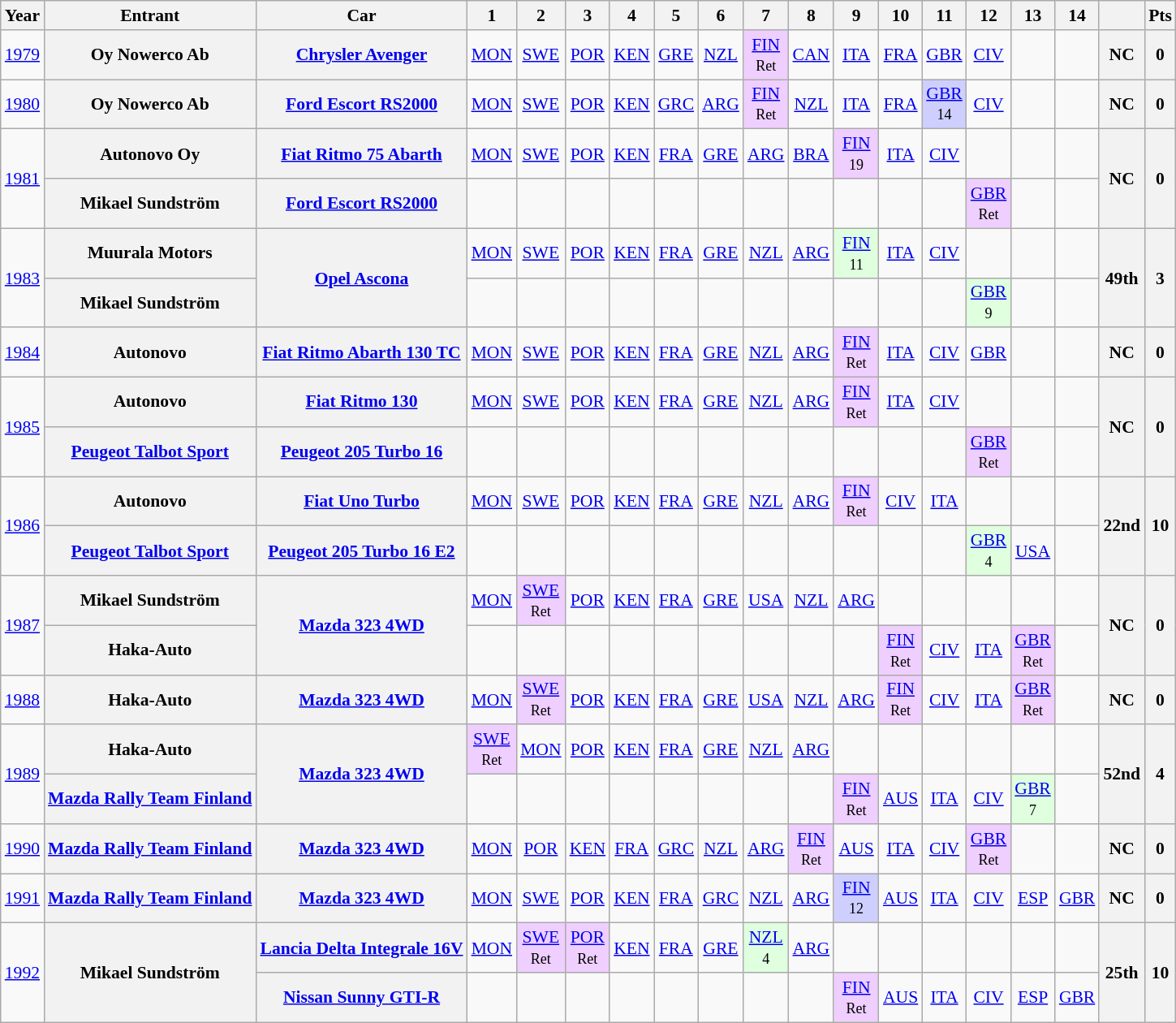<table class="wikitable" style="text-align:center; font-size:90%;">
<tr>
<th>Year</th>
<th>Entrant</th>
<th>Car</th>
<th>1</th>
<th>2</th>
<th>3</th>
<th>4</th>
<th>5</th>
<th>6</th>
<th>7</th>
<th>8</th>
<th>9</th>
<th>10</th>
<th>11</th>
<th>12</th>
<th>13</th>
<th>14</th>
<th></th>
<th>Pts</th>
</tr>
<tr>
<td><a href='#'>1979</a></td>
<th>Oy Nowerco Ab</th>
<th><a href='#'>Chrysler Avenger</a></th>
<td><a href='#'>MON</a></td>
<td><a href='#'>SWE</a></td>
<td><a href='#'>POR</a></td>
<td><a href='#'>KEN</a></td>
<td><a href='#'>GRE</a></td>
<td><a href='#'>NZL</a></td>
<td style="background:#EFCFFF;"><a href='#'>FIN</a><br><small>Ret</small></td>
<td><a href='#'>CAN</a></td>
<td><a href='#'>ITA</a></td>
<td><a href='#'>FRA</a></td>
<td><a href='#'>GBR</a></td>
<td><a href='#'>CIV</a></td>
<td></td>
<td></td>
<th>NC</th>
<th>0</th>
</tr>
<tr>
<td><a href='#'>1980</a></td>
<th>Oy Nowerco Ab</th>
<th><a href='#'>Ford Escort RS2000</a></th>
<td><a href='#'>MON</a></td>
<td><a href='#'>SWE</a></td>
<td><a href='#'>POR</a></td>
<td><a href='#'>KEN</a></td>
<td><a href='#'>GRC</a></td>
<td><a href='#'>ARG</a></td>
<td style="background:#EFCFFF;"><a href='#'>FIN</a><br><small>Ret</small></td>
<td><a href='#'>NZL</a></td>
<td><a href='#'>ITA</a></td>
<td><a href='#'>FRA</a></td>
<td style="background:#CFCFFF;"><a href='#'>GBR</a><br><small>14</small></td>
<td><a href='#'>CIV</a></td>
<td></td>
<td></td>
<th>NC</th>
<th>0</th>
</tr>
<tr>
<td rowspan=2><a href='#'>1981</a></td>
<th>Autonovo Oy</th>
<th><a href='#'>Fiat Ritmo 75 Abarth</a></th>
<td><a href='#'>MON</a></td>
<td><a href='#'>SWE</a></td>
<td><a href='#'>POR</a></td>
<td><a href='#'>KEN</a></td>
<td><a href='#'>FRA</a></td>
<td><a href='#'>GRE</a></td>
<td><a href='#'>ARG</a></td>
<td><a href='#'>BRA</a></td>
<td style="background:#EFCFFF;"><a href='#'>FIN</a><br><small>19</small></td>
<td><a href='#'>ITA</a></td>
<td><a href='#'>CIV</a></td>
<td></td>
<td></td>
<td></td>
<th rowspan=2>NC</th>
<th rowspan=2>0</th>
</tr>
<tr>
<th>Mikael Sundström</th>
<th><a href='#'>Ford Escort RS2000</a></th>
<td></td>
<td></td>
<td></td>
<td></td>
<td></td>
<td></td>
<td></td>
<td></td>
<td></td>
<td></td>
<td></td>
<td style="background:#EFCFFF;"><a href='#'>GBR</a><br><small>Ret</small></td>
<td></td>
<td></td>
</tr>
<tr>
<td rowspan=2><a href='#'>1983</a></td>
<th>Muurala Motors</th>
<th rowspan=2><a href='#'>Opel Ascona</a></th>
<td><a href='#'>MON</a></td>
<td><a href='#'>SWE</a></td>
<td><a href='#'>POR</a></td>
<td><a href='#'>KEN</a></td>
<td><a href='#'>FRA</a></td>
<td><a href='#'>GRE</a></td>
<td><a href='#'>NZL</a></td>
<td><a href='#'>ARG</a></td>
<td style="background:#DFFFDF;"><a href='#'>FIN</a><br><small>11</small></td>
<td><a href='#'>ITA</a></td>
<td><a href='#'>CIV</a></td>
<td></td>
<td></td>
<td></td>
<th rowspan=2>49th</th>
<th rowspan=2>3</th>
</tr>
<tr>
<th>Mikael Sundström</th>
<td></td>
<td></td>
<td></td>
<td></td>
<td></td>
<td></td>
<td></td>
<td></td>
<td></td>
<td></td>
<td></td>
<td style="background:#DFFFDF;"><a href='#'>GBR</a><br><small>9</small></td>
<td></td>
<td></td>
</tr>
<tr>
<td><a href='#'>1984</a></td>
<th>Autonovo</th>
<th><a href='#'>Fiat Ritmo Abarth 130 TC</a></th>
<td><a href='#'>MON</a></td>
<td><a href='#'>SWE</a></td>
<td><a href='#'>POR</a></td>
<td><a href='#'>KEN</a></td>
<td><a href='#'>FRA</a></td>
<td><a href='#'>GRE</a></td>
<td><a href='#'>NZL</a></td>
<td><a href='#'>ARG</a></td>
<td style="background:#EFCFFF;"><a href='#'>FIN</a><br><small>Ret</small></td>
<td><a href='#'>ITA</a></td>
<td><a href='#'>CIV</a></td>
<td><a href='#'>GBR</a></td>
<td></td>
<td></td>
<th>NC</th>
<th>0</th>
</tr>
<tr>
<td rowspan=2><a href='#'>1985</a></td>
<th>Autonovo</th>
<th><a href='#'>Fiat Ritmo 130</a></th>
<td><a href='#'>MON</a></td>
<td><a href='#'>SWE</a></td>
<td><a href='#'>POR</a></td>
<td><a href='#'>KEN</a></td>
<td><a href='#'>FRA</a></td>
<td><a href='#'>GRE</a></td>
<td><a href='#'>NZL</a></td>
<td><a href='#'>ARG</a></td>
<td style="background:#EFCFFF;"><a href='#'>FIN</a><br><small>Ret</small></td>
<td><a href='#'>ITA</a></td>
<td><a href='#'>CIV</a></td>
<td></td>
<td></td>
<td></td>
<th rowspan=2>NC</th>
<th rowspan=2>0</th>
</tr>
<tr>
<th><a href='#'>Peugeot Talbot Sport</a></th>
<th><a href='#'>Peugeot 205 Turbo 16</a></th>
<td></td>
<td></td>
<td></td>
<td></td>
<td></td>
<td></td>
<td></td>
<td></td>
<td></td>
<td></td>
<td></td>
<td style="background:#EFCFFF;"><a href='#'>GBR</a><br><small>Ret</small></td>
<td></td>
<td></td>
</tr>
<tr>
<td rowspan=2><a href='#'>1986</a></td>
<th>Autonovo</th>
<th><a href='#'>Fiat Uno Turbo</a></th>
<td><a href='#'>MON</a></td>
<td><a href='#'>SWE</a></td>
<td><a href='#'>POR</a></td>
<td><a href='#'>KEN</a></td>
<td><a href='#'>FRA</a></td>
<td><a href='#'>GRE</a></td>
<td><a href='#'>NZL</a></td>
<td><a href='#'>ARG</a></td>
<td style="background:#EFCFFF;"><a href='#'>FIN</a><br><small>Ret</small></td>
<td><a href='#'>CIV</a></td>
<td><a href='#'>ITA</a></td>
<td></td>
<td></td>
<td></td>
<th rowspan=2>22nd</th>
<th rowspan=2>10</th>
</tr>
<tr>
<th><a href='#'>Peugeot Talbot Sport</a></th>
<th><a href='#'>Peugeot 205 Turbo 16 E2</a></th>
<td></td>
<td></td>
<td></td>
<td></td>
<td></td>
<td></td>
<td></td>
<td></td>
<td></td>
<td></td>
<td></td>
<td style="background:#DFFFDF;"><a href='#'>GBR</a><br><small>4</small></td>
<td><a href='#'>USA</a></td>
<td></td>
</tr>
<tr>
<td rowspan=2><a href='#'>1987</a></td>
<th>Mikael Sundström</th>
<th rowspan=2><a href='#'>Mazda 323 4WD</a></th>
<td><a href='#'>MON</a></td>
<td style="background:#EFCFFF;"><a href='#'>SWE</a><br><small>Ret</small></td>
<td><a href='#'>POR</a></td>
<td><a href='#'>KEN</a></td>
<td><a href='#'>FRA</a></td>
<td><a href='#'>GRE</a></td>
<td><a href='#'>USA</a></td>
<td><a href='#'>NZL</a></td>
<td><a href='#'>ARG</a></td>
<td></td>
<td></td>
<td></td>
<td></td>
<td></td>
<th rowspan=2>NC</th>
<th rowspan=2>0</th>
</tr>
<tr>
<th>Haka-Auto</th>
<td></td>
<td></td>
<td></td>
<td></td>
<td></td>
<td></td>
<td></td>
<td></td>
<td></td>
<td style="background:#EFCFFF;"><a href='#'>FIN</a><br><small>Ret</small></td>
<td><a href='#'>CIV</a></td>
<td><a href='#'>ITA</a></td>
<td style="background:#EFCFFF;"><a href='#'>GBR</a><br><small>Ret</small></td>
<td></td>
</tr>
<tr>
<td><a href='#'>1988</a></td>
<th>Haka-Auto</th>
<th><a href='#'>Mazda 323 4WD</a></th>
<td><a href='#'>MON</a></td>
<td style="background:#EFCFFF;"><a href='#'>SWE</a><br><small>Ret</small></td>
<td><a href='#'>POR</a></td>
<td><a href='#'>KEN</a></td>
<td><a href='#'>FRA</a></td>
<td><a href='#'>GRE</a></td>
<td><a href='#'>USA</a></td>
<td><a href='#'>NZL</a></td>
<td><a href='#'>ARG</a></td>
<td style="background:#EFCFFF;"><a href='#'>FIN</a><br><small>Ret</small></td>
<td><a href='#'>CIV</a></td>
<td><a href='#'>ITA</a></td>
<td style="background:#EFCFFF;"><a href='#'>GBR</a><br><small>Ret</small></td>
<td></td>
<th>NC</th>
<th>0</th>
</tr>
<tr>
<td rowspan=2><a href='#'>1989</a></td>
<th>Haka-Auto</th>
<th rowspan=2><a href='#'>Mazda 323 4WD</a></th>
<td style="background:#EFCFFF;"><a href='#'>SWE</a><br><small>Ret</small></td>
<td><a href='#'>MON</a></td>
<td><a href='#'>POR</a></td>
<td><a href='#'>KEN</a></td>
<td><a href='#'>FRA</a></td>
<td><a href='#'>GRE</a></td>
<td><a href='#'>NZL</a></td>
<td><a href='#'>ARG</a></td>
<td></td>
<td></td>
<td></td>
<td></td>
<td></td>
<td></td>
<th rowspan=2>52nd</th>
<th rowspan=2>4</th>
</tr>
<tr>
<th><a href='#'>Mazda Rally Team Finland</a></th>
<td></td>
<td></td>
<td></td>
<td></td>
<td></td>
<td></td>
<td></td>
<td></td>
<td style="background:#EFCFFF;"><a href='#'>FIN</a><br><small>Ret</small></td>
<td><a href='#'>AUS</a></td>
<td><a href='#'>ITA</a></td>
<td><a href='#'>CIV</a></td>
<td style="background:#DFFFDF;"><a href='#'>GBR</a><br><small>7</small></td>
<td></td>
</tr>
<tr>
<td><a href='#'>1990</a></td>
<th><a href='#'>Mazda Rally Team Finland</a></th>
<th><a href='#'>Mazda 323 4WD</a></th>
<td><a href='#'>MON</a></td>
<td><a href='#'>POR</a></td>
<td><a href='#'>KEN</a></td>
<td><a href='#'>FRA</a></td>
<td><a href='#'>GRC</a></td>
<td><a href='#'>NZL</a></td>
<td><a href='#'>ARG</a></td>
<td style="background:#EFCFFF;"><a href='#'>FIN</a><br><small>Ret</small></td>
<td><a href='#'>AUS</a></td>
<td><a href='#'>ITA</a></td>
<td><a href='#'>CIV</a></td>
<td style="background:#EFCFFF;"><a href='#'>GBR</a><br><small>Ret</small></td>
<td></td>
<td></td>
<th>NC</th>
<th>0</th>
</tr>
<tr>
<td><a href='#'>1991</a></td>
<th><a href='#'>Mazda Rally Team Finland</a></th>
<th><a href='#'>Mazda 323 4WD</a></th>
<td><a href='#'>MON</a></td>
<td><a href='#'>SWE</a></td>
<td><a href='#'>POR</a></td>
<td><a href='#'>KEN</a></td>
<td><a href='#'>FRA</a></td>
<td><a href='#'>GRC</a></td>
<td><a href='#'>NZL</a></td>
<td><a href='#'>ARG</a></td>
<td style="background:#CFCFFF;"><a href='#'>FIN</a><br><small>12</small></td>
<td><a href='#'>AUS</a></td>
<td><a href='#'>ITA</a></td>
<td><a href='#'>CIV</a></td>
<td><a href='#'>ESP</a></td>
<td><a href='#'>GBR</a></td>
<th>NC</th>
<th>0</th>
</tr>
<tr>
<td rowspan=2><a href='#'>1992</a></td>
<th rowspan=2>Mikael Sundström</th>
<th><a href='#'>Lancia Delta Integrale 16V</a></th>
<td><a href='#'>MON</a></td>
<td style="background:#EFCFFF;"><a href='#'>SWE</a><br><small>Ret</small></td>
<td style="background:#EFCFFF;"><a href='#'>POR</a><br><small>Ret</small></td>
<td><a href='#'>KEN</a></td>
<td><a href='#'>FRA</a></td>
<td><a href='#'>GRE</a></td>
<td style="background:#DFFFDF;"><a href='#'>NZL</a><br><small>4</small></td>
<td><a href='#'>ARG</a></td>
<td></td>
<td></td>
<td></td>
<td></td>
<td></td>
<td></td>
<th rowspan=2>25th</th>
<th rowspan=2>10</th>
</tr>
<tr>
<th><a href='#'>Nissan Sunny GTI-R</a></th>
<td></td>
<td></td>
<td></td>
<td></td>
<td></td>
<td></td>
<td></td>
<td></td>
<td style="background:#EFCFFF;"><a href='#'>FIN</a><br><small>Ret</small></td>
<td><a href='#'>AUS</a></td>
<td><a href='#'>ITA</a></td>
<td><a href='#'>CIV</a></td>
<td><a href='#'>ESP</a></td>
<td><a href='#'>GBR</a></td>
</tr>
</table>
